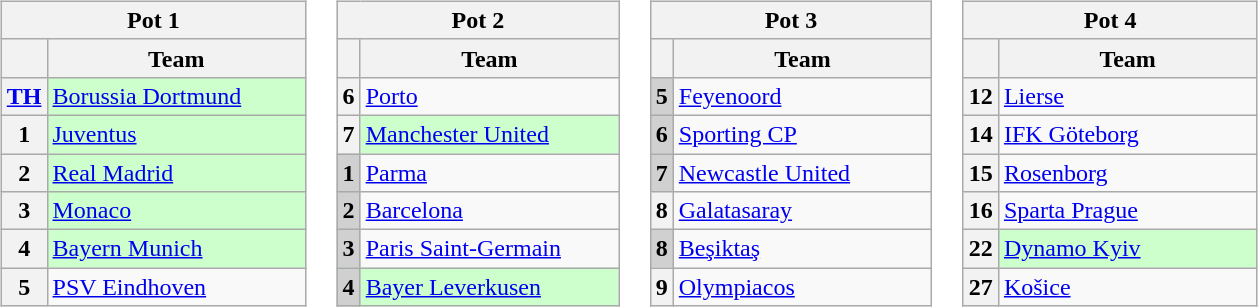<table>
<tr>
<td></td>
</tr>
<tr valign=top>
<td><br><table class="wikitable">
<tr>
<th colspan=2>Pot 1</th>
</tr>
<tr>
<th></th>
<th width=165>Team</th>
</tr>
<tr bgcolor="#ccffcc">
<th><a href='#'>TH</a></th>
<td> <a href='#'>Borussia Dortmund</a></td>
</tr>
<tr bgcolor="#ccffcc">
<th>1</th>
<td> <a href='#'>Juventus</a></td>
</tr>
<tr bgcolor="#ccffcc">
<th>2</th>
<td> <a href='#'>Real Madrid</a></td>
</tr>
<tr bgcolor="#ccffcc">
<th>3</th>
<td> <a href='#'>Monaco</a></td>
</tr>
<tr bgcolor="#ccffcc">
<th>4</th>
<td> <a href='#'>Bayern Munich</a></td>
</tr>
<tr>
<th>5</th>
<td> <a href='#'>PSV Eindhoven</a></td>
</tr>
</table>
</td>
<td><br><table class="wikitable">
<tr>
<th colspan=2>Pot 2</th>
</tr>
<tr>
<th></th>
<th width=165>Team</th>
</tr>
<tr>
<th>6</th>
<td> <a href='#'>Porto</a></td>
</tr>
<tr bgcolor="#ccffcc">
<th>7</th>
<td> <a href='#'>Manchester United</a></td>
</tr>
<tr>
<th style="background: #d0d0d0;">1</th>
<td> <a href='#'>Parma</a></td>
</tr>
<tr>
<th style="background: #d0d0d0;">2</th>
<td> <a href='#'>Barcelona</a></td>
</tr>
<tr>
<th style="background: #d0d0d0;">3</th>
<td> <a href='#'>Paris Saint-Germain</a></td>
</tr>
<tr bgcolor="#ccffcc">
<th style="background: #d0d0d0;">4</th>
<td> <a href='#'>Bayer Leverkusen</a></td>
</tr>
</table>
</td>
<td><br><table class="wikitable">
<tr>
<th colspan=2>Pot 3</th>
</tr>
<tr>
<th></th>
<th width=165>Team</th>
</tr>
<tr>
<th style="background: #d0d0d0;">5</th>
<td> <a href='#'>Feyenoord</a></td>
</tr>
<tr>
<th style="background: #d0d0d0;">6</th>
<td> <a href='#'>Sporting CP</a></td>
</tr>
<tr>
<th style="background: #d0d0d0;">7</th>
<td> <a href='#'>Newcastle United</a></td>
</tr>
<tr>
<th>8</th>
<td> <a href='#'>Galatasaray</a></td>
</tr>
<tr>
<th style="background: #d0d0d0;">8</th>
<td> <a href='#'>Beşiktaş</a></td>
</tr>
<tr>
<th>9</th>
<td> <a href='#'>Olympiacos</a></td>
</tr>
</table>
</td>
<td><br><table class="wikitable">
<tr>
<th colspan=2>Pot 4</th>
</tr>
<tr>
<th></th>
<th width=165>Team</th>
</tr>
<tr>
<th>12</th>
<td> <a href='#'>Lierse</a></td>
</tr>
<tr>
<th>14</th>
<td> <a href='#'>IFK Göteborg</a></td>
</tr>
<tr>
<th>15</th>
<td> <a href='#'>Rosenborg</a></td>
</tr>
<tr>
<th>16</th>
<td> <a href='#'>Sparta Prague</a></td>
</tr>
<tr bgcolor="#ccffcc">
<th>22</th>
<td> <a href='#'>Dynamo Kyiv</a></td>
</tr>
<tr>
<th>27</th>
<td> <a href='#'>Košice</a></td>
</tr>
</table>
</td>
</tr>
</table>
